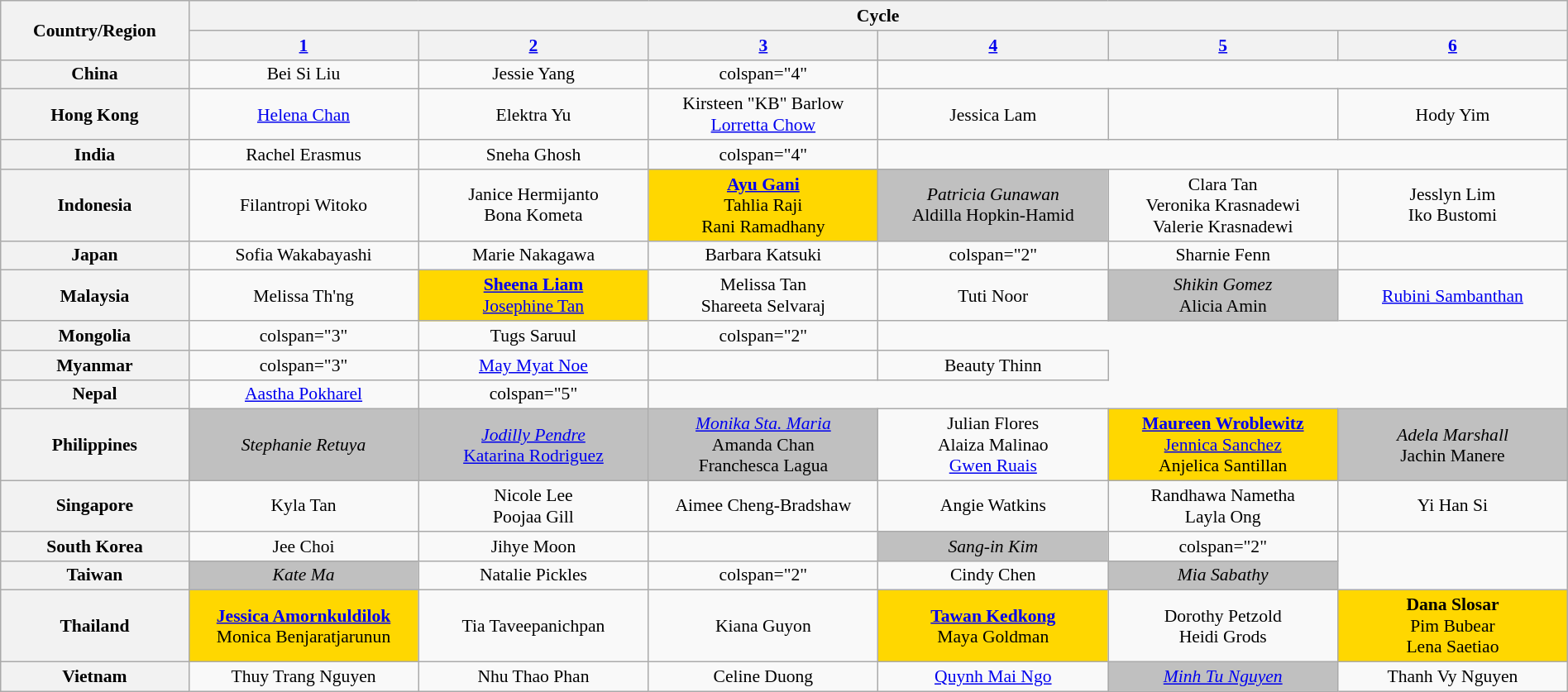<table class="wikitable mw-collapsed mw-collapsible" style="text-align:center; width:100%; font-size:90%">
<tr>
<th rowspan="2" style="width:12%;">Country/Region</th>
<th colspan="6" style="width:88%;">Cycle</th>
</tr>
<tr>
<th style="width:14.67%;"><a href='#'>1</a></th>
<th style="width:14.67%;"><a href='#'>2</a></th>
<th style="width:14.67%;"><a href='#'>3</a></th>
<th style="width:14.67%;"><a href='#'>4</a></th>
<th style="width:14.67%;"><a href='#'>5</a></th>
<th style="width:14.67%;"><a href='#'>6</a></th>
</tr>
<tr>
<th style="text-align:center;">China</th>
<td>Bei Si Liu</td>
<td>Jessie Yang</td>
<td>colspan="4" </td>
</tr>
<tr>
<th style="text-align:center;">Hong Kong</th>
<td><a href='#'>Helena Chan</a></td>
<td>Elektra Yu</td>
<td>Kirsteen "KB" Barlow<br><a href='#'>Lorretta Chow</a></td>
<td>Jessica Lam</td>
<td></td>
<td>Hody Yim</td>
</tr>
<tr>
<th style="text-align:center;">India</th>
<td>Rachel Erasmus</td>
<td>Sneha Ghosh</td>
<td>colspan="4" </td>
</tr>
<tr>
<th style="text-align:center;">Indonesia</th>
<td>Filantropi Witoko</td>
<td>Janice Hermijanto<br>Bona Kometa</td>
<td style="background:gold;"><strong><a href='#'>Ayu Gani</a></strong><br>Tahlia Raji<br>Rani Ramadhany</td>
<td style="background:silver;"><em>Patricia Gunawan</em><br>Aldilla Hopkin-Hamid</td>
<td>Clara Tan<br>Veronika Krasnadewi<br>Valerie Krasnadewi</td>
<td>Jesslyn Lim<br>Iko Bustomi</td>
</tr>
<tr>
<th style="text-align:center;">Japan</th>
<td>Sofia Wakabayashi</td>
<td>Marie Nakagawa</td>
<td>Barbara Katsuki</td>
<td>colspan="2" </td>
<td>Sharnie Fenn</td>
</tr>
<tr>
<th style="text-align:center;">Malaysia</th>
<td>Melissa Th'ng</td>
<td style="background:gold;"><strong><a href='#'>Sheena Liam</a></strong><br><a href='#'>Josephine Tan</a></td>
<td>Melissa Tan<br>Shareeta Selvaraj</td>
<td>Tuti Noor</td>
<td style="background:silver;"><em>Shikin Gomez</em><br>Alicia Amin</td>
<td><a href='#'>Rubini Sambanthan</a></td>
</tr>
<tr>
<th style="text-align:center;">Mongolia</th>
<td>colspan="3" </td>
<td>Tugs Saruul</td>
<td>colspan="2" </td>
</tr>
<tr>
<th style="text-align:center;">Myanmar</th>
<td>colspan="3" </td>
<td><a href='#'>May Myat Noe</a></td>
<td></td>
<td>Beauty Thinn</td>
</tr>
<tr>
<th style="text-align:center;">Nepal</th>
<td><a href='#'>Aastha Pokharel</a></td>
<td>colspan="5" </td>
</tr>
<tr>
<th style="text-align:center;">Philippines</th>
<td style="background:silver;"><em>Stephanie Retuya</em></td>
<td style="background:silver;"><em><a href='#'>Jodilly Pendre</a></em><br><a href='#'>Katarina Rodriguez</a></td>
<td style="background:silver;"><a href='#'><em>Monika Sta. Maria</em></a><br>Amanda Chan<br>Franchesca Lagua</td>
<td>Julian Flores<br>Alaiza Malinao<br><a href='#'>Gwen Ruais</a></td>
<td style="background:gold;"><strong><a href='#'>Maureen Wroblewitz</a></strong><br><a href='#'>Jennica Sanchez</a><br>Anjelica Santillan</td>
<td style="background:silver;"><em>Adela Marshall</em><br>Jachin Manere</td>
</tr>
<tr>
<th style="text-align:center;">Singapore</th>
<td>Kyla Tan</td>
<td>Nicole Lee<br>Poojaa Gill</td>
<td>Aimee Cheng-Bradshaw</td>
<td>Angie Watkins</td>
<td>Randhawa Nametha<br>Layla Ong</td>
<td>Yi Han Si</td>
</tr>
<tr>
<th style="text-align:center;">South Korea</th>
<td>Jee Choi</td>
<td>Jihye Moon</td>
<td></td>
<td style="background:silver;"><em>Sang-in Kim</em></td>
<td>colspan="2" </td>
</tr>
<tr>
<th style="text-align:center;">Taiwan</th>
<td style="background:silver;"><em>Kate Ma</em></td>
<td>Natalie Pickles</td>
<td>colspan="2" </td>
<td>Cindy Chen</td>
<td style="background:silver;"><em>Mia Sabathy</em></td>
</tr>
<tr>
<th style="text-align:center;">Thailand</th>
<td style="background:gold;"><strong><a href='#'>Jessica Amornkuldilok</a></strong><br>Monica Benjaratjarunun</td>
<td>Tia Taveepanichpan</td>
<td>Kiana Guyon</td>
<td style="background:gold;"><strong><a href='#'>Tawan Kedkong</a></strong><br>Maya Goldman</td>
<td>Dorothy Petzold<br>Heidi Grods</td>
<td style="background:gold;"><strong>Dana Slosar</strong><br>Pim Bubear<br>Lena Saetiao</td>
</tr>
<tr>
<th style="text-align:center;">Vietnam</th>
<td>Thuy Trang Nguyen</td>
<td>Nhu Thao Phan</td>
<td>Celine Duong</td>
<td><a href='#'>Quynh Mai Ngo</a></td>
<td style="background:silver;"><em><a href='#'>Minh Tu Nguyen</a></em></td>
<td>Thanh Vy Nguyen</td>
</tr>
</table>
